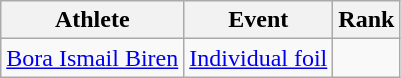<table class="wikitable" style="text-align:left;">
<tr>
<th>Athlete</th>
<th>Event</th>
<th>Rank</th>
</tr>
<tr>
<td><a href='#'>Bora Ismail Biren</a></td>
<td><a href='#'>Individual foil</a></td>
<td></td>
</tr>
</table>
